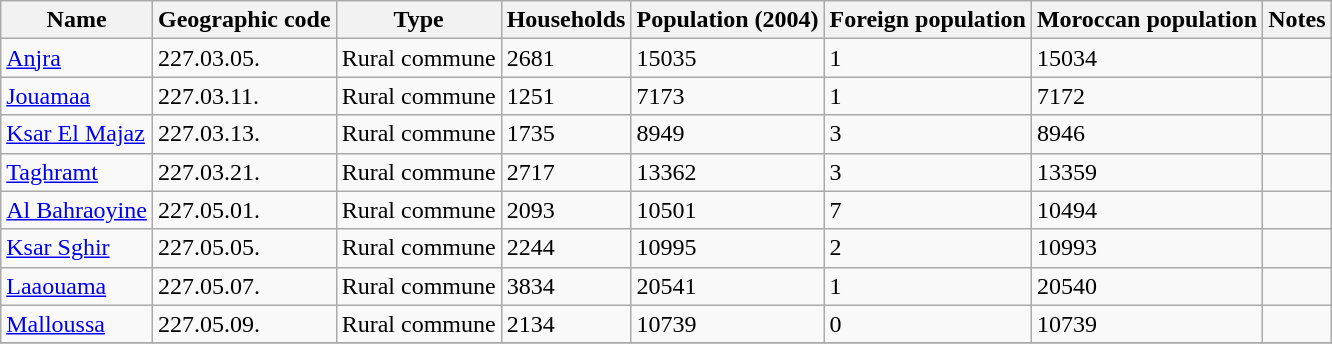<table class="wikitable sortable">
<tr>
<th>Name</th>
<th>Geographic code</th>
<th>Type</th>
<th>Households</th>
<th>Population (2004)</th>
<th>Foreign population</th>
<th>Moroccan population</th>
<th>Notes</th>
</tr>
<tr>
<td><a href='#'>Anjra</a></td>
<td>227.03.05.</td>
<td>Rural commune</td>
<td>2681</td>
<td>15035</td>
<td>1</td>
<td>15034</td>
<td></td>
</tr>
<tr>
<td><a href='#'>Jouamaa</a></td>
<td>227.03.11.</td>
<td>Rural commune</td>
<td>1251</td>
<td>7173</td>
<td>1</td>
<td>7172</td>
<td></td>
</tr>
<tr>
<td><a href='#'>Ksar El Majaz</a></td>
<td>227.03.13.</td>
<td>Rural commune</td>
<td>1735</td>
<td>8949</td>
<td>3</td>
<td>8946</td>
<td></td>
</tr>
<tr>
<td><a href='#'>Taghramt</a></td>
<td>227.03.21.</td>
<td>Rural commune</td>
<td>2717</td>
<td>13362</td>
<td>3</td>
<td>13359</td>
<td></td>
</tr>
<tr>
<td><a href='#'>Al Bahraoyine</a></td>
<td>227.05.01.</td>
<td>Rural commune</td>
<td>2093</td>
<td>10501</td>
<td>7</td>
<td>10494</td>
<td></td>
</tr>
<tr>
<td><a href='#'>Ksar Sghir</a></td>
<td>227.05.05.</td>
<td>Rural commune</td>
<td>2244</td>
<td>10995</td>
<td>2</td>
<td>10993</td>
<td></td>
</tr>
<tr>
<td><a href='#'>Laaouama</a></td>
<td>227.05.07.</td>
<td>Rural commune</td>
<td>3834</td>
<td>20541</td>
<td>1</td>
<td>20540</td>
<td></td>
</tr>
<tr>
<td><a href='#'>Malloussa</a></td>
<td>227.05.09.</td>
<td>Rural commune</td>
<td>2134</td>
<td>10739</td>
<td>0</td>
<td>10739</td>
<td></td>
</tr>
<tr>
</tr>
</table>
